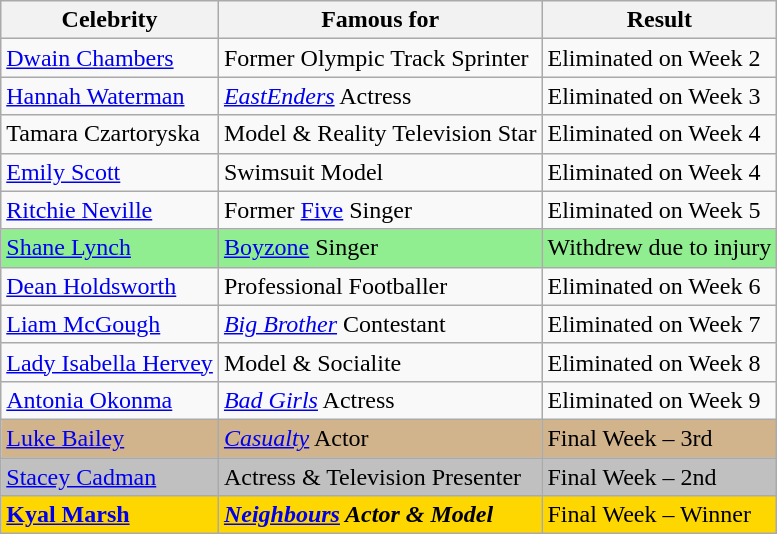<table class="wikitable">
<tr>
<th>Celebrity</th>
<th>Famous for</th>
<th>Result</th>
</tr>
<tr>
<td><a href='#'>Dwain Chambers</a></td>
<td>Former Olympic Track Sprinter</td>
<td>Eliminated on Week 2</td>
</tr>
<tr>
<td><a href='#'>Hannah Waterman</a></td>
<td><em><a href='#'>EastEnders</a></em> Actress</td>
<td>Eliminated on Week 3</td>
</tr>
<tr>
<td>Tamara Czartoryska</td>
<td>Model & Reality Television Star</td>
<td>Eliminated on Week 4</td>
</tr>
<tr>
<td><a href='#'>Emily Scott</a></td>
<td>Swimsuit Model</td>
<td>Eliminated on Week 4</td>
</tr>
<tr>
<td><a href='#'>Ritchie Neville</a></td>
<td>Former <a href='#'>Five</a> Singer</td>
<td>Eliminated on Week 5</td>
</tr>
<tr style="background:lightgreen;">
<td><a href='#'>Shane Lynch</a></td>
<td><a href='#'>Boyzone</a> Singer</td>
<td>Withdrew due to injury</td>
</tr>
<tr>
<td><a href='#'>Dean Holdsworth</a></td>
<td>Professional Footballer</td>
<td>Eliminated on Week 6</td>
</tr>
<tr>
<td><a href='#'>Liam McGough</a></td>
<td><em><a href='#'>Big Brother</a></em> Contestant</td>
<td>Eliminated on Week 7</td>
</tr>
<tr>
<td><a href='#'>Lady Isabella Hervey</a></td>
<td>Model & Socialite</td>
<td>Eliminated on Week 8</td>
</tr>
<tr>
<td><a href='#'>Antonia Okonma</a></td>
<td><em><a href='#'>Bad Girls</a></em> Actress</td>
<td>Eliminated on Week 9</td>
</tr>
<tr style="background:tan;">
<td><a href='#'>Luke Bailey</a></td>
<td><em><a href='#'>Casualty</a></em> Actor</td>
<td>Final Week – 3rd</td>
</tr>
<tr style="background:silver;">
<td><a href='#'>Stacey Cadman</a></td>
<td>Actress & Television Presenter</td>
<td>Final Week – 2nd</td>
</tr>
<tr style="background:gold;">
<td><strong><a href='#'>Kyal Marsh</a></strong></td>
<td><strong><em><a href='#'>Neighbours</a><em> Actor & Model<strong></td>
<td></strong>Final Week – Winner<strong></td>
</tr>
</table>
